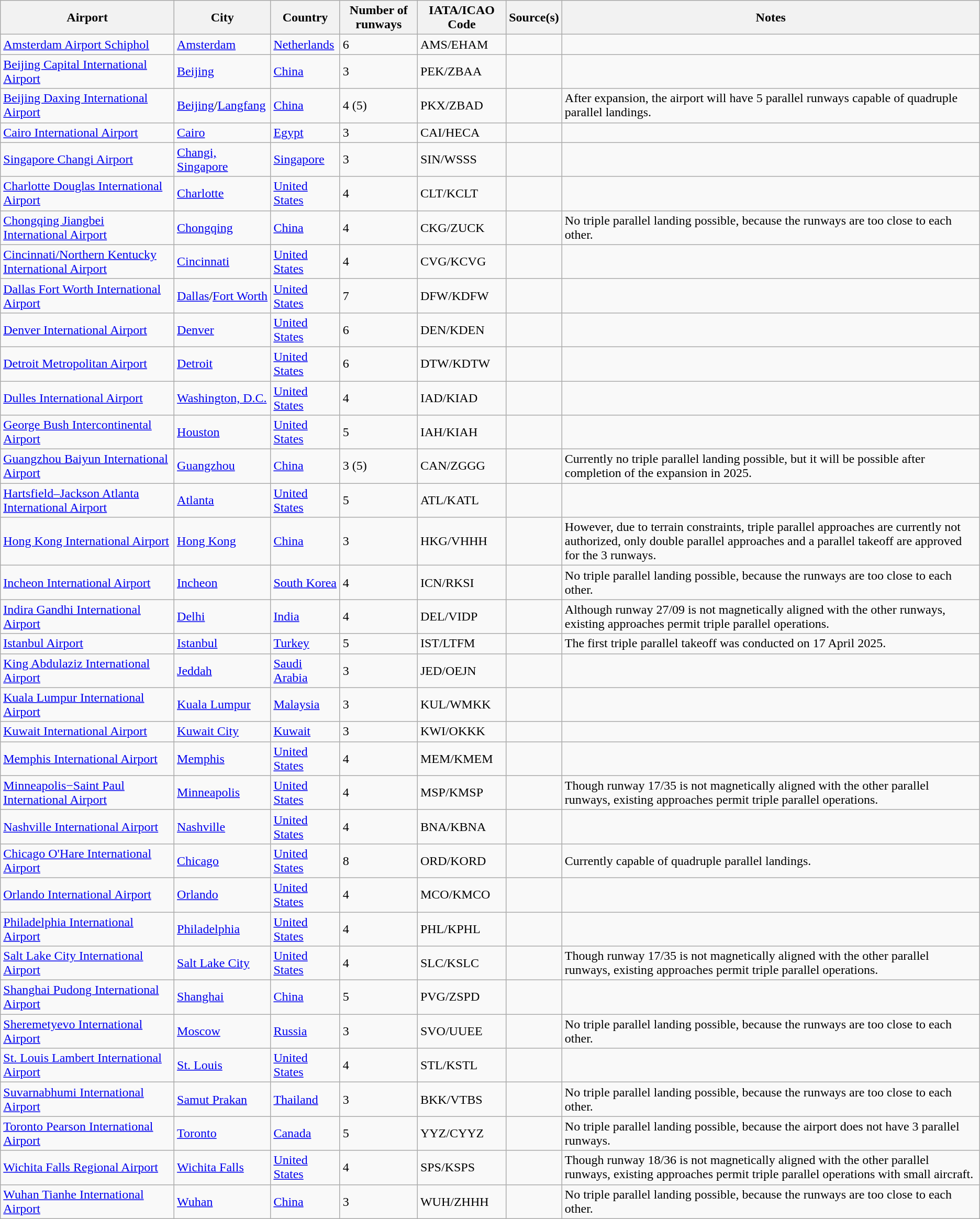<table class="wikitable sortable">
<tr>
<th>Airport</th>
<th>City</th>
<th>Country</th>
<th>Number of runways</th>
<th>IATA/ICAO Code</th>
<th class=unsortable>Source(s)</th>
<th class=unsortable>Notes</th>
</tr>
<tr>
<td><a href='#'>Amsterdam Airport Schiphol</a></td>
<td><a href='#'>Amsterdam</a></td>
<td><a href='#'>Netherlands</a></td>
<td>6</td>
<td>AMS/EHAM</td>
<td></td>
<td></td>
</tr>
<tr>
<td><a href='#'>Beijing Capital International Airport</a></td>
<td><a href='#'>Beijing</a></td>
<td><a href='#'>China</a></td>
<td>3</td>
<td>PEK/ZBAA</td>
<td></td>
<td></td>
</tr>
<tr>
<td><a href='#'>Beijing Daxing International Airport</a></td>
<td><a href='#'>Beijing</a>/<a href='#'>Langfang</a></td>
<td><a href='#'>China</a></td>
<td>4 (5)</td>
<td>PKX/ZBAD</td>
<td></td>
<td>After expansion, the airport will have 5 parallel runways capable of quadruple parallel landings.</td>
</tr>
<tr>
<td><a href='#'>Cairo International Airport</a></td>
<td><a href='#'>Cairo</a></td>
<td><a href='#'>Egypt</a></td>
<td>3</td>
<td>CAI/HECA</td>
<td></td>
<td></td>
</tr>
<tr>
<td><a href='#'>Singapore Changi Airport</a></td>
<td><a href='#'>Changi, Singapore</a></td>
<td><a href='#'>Singapore</a></td>
<td>3</td>
<td>SIN/WSSS</td>
<td></td>
<td></td>
</tr>
<tr>
<td><a href='#'>Charlotte Douglas International Airport</a></td>
<td><a href='#'>Charlotte</a></td>
<td><a href='#'>United States</a></td>
<td>4</td>
<td>CLT/KCLT</td>
<td></td>
<td></td>
</tr>
<tr>
<td><a href='#'>Chongqing Jiangbei International Airport</a></td>
<td><a href='#'>Chongqing</a></td>
<td><a href='#'>China</a></td>
<td>4</td>
<td>CKG/ZUCK</td>
<td></td>
<td>No triple parallel landing possible, because the runways are too close to each other.</td>
</tr>
<tr>
<td><a href='#'>Cincinnati/Northern Kentucky International Airport</a></td>
<td><a href='#'>Cincinnati</a></td>
<td><a href='#'>United States</a></td>
<td>4</td>
<td>CVG/KCVG</td>
<td></td>
<td></td>
</tr>
<tr>
<td><a href='#'>Dallas Fort Worth International Airport</a></td>
<td><a href='#'>Dallas</a>/<a href='#'>Fort Worth</a></td>
<td><a href='#'>United States</a></td>
<td>7</td>
<td>DFW/KDFW</td>
<td></td>
<td></td>
</tr>
<tr>
<td><a href='#'>Denver International Airport</a></td>
<td><a href='#'>Denver</a></td>
<td><a href='#'>United States</a></td>
<td>6</td>
<td>DEN/KDEN</td>
<td></td>
<td></td>
</tr>
<tr>
<td><a href='#'>Detroit Metropolitan Airport</a></td>
<td><a href='#'>Detroit</a></td>
<td><a href='#'>United States</a></td>
<td>6</td>
<td>DTW/KDTW</td>
<td></td>
<td></td>
</tr>
<tr>
<td><a href='#'>Dulles International Airport</a></td>
<td><a href='#'>Washington, D.C.</a></td>
<td><a href='#'>United States</a></td>
<td>4</td>
<td>IAD/KIAD</td>
<td></td>
<td></td>
</tr>
<tr>
<td><a href='#'>George Bush Intercontinental Airport</a></td>
<td><a href='#'>Houston</a></td>
<td><a href='#'>United States</a></td>
<td>5</td>
<td>IAH/KIAH</td>
<td></td>
<td></td>
</tr>
<tr>
<td><a href='#'>Guangzhou Baiyun International Airport</a></td>
<td><a href='#'>Guangzhou</a></td>
<td><a href='#'>China</a></td>
<td>3 (5)</td>
<td>CAN/ZGGG</td>
<td></td>
<td>Currently no triple parallel landing possible, but it will be possible after completion of the expansion in 2025.</td>
</tr>
<tr>
<td><a href='#'>Hartsfield–Jackson Atlanta International Airport</a></td>
<td><a href='#'>Atlanta</a></td>
<td><a href='#'>United States</a></td>
<td>5</td>
<td>ATL/KATL</td>
<td></td>
<td></td>
</tr>
<tr>
<td><a href='#'>Hong Kong International Airport</a></td>
<td><a href='#'>Hong Kong</a></td>
<td><a href='#'>China</a></td>
<td>3</td>
<td>HKG/VHHH</td>
<td></td>
<td>However, due to terrain constraints, triple parallel approaches are currently not authorized, only double parallel approaches and a parallel takeoff are approved for the 3 runways.</td>
</tr>
<tr>
<td><a href='#'>Incheon International Airport</a></td>
<td><a href='#'>Incheon</a></td>
<td><a href='#'>South Korea</a></td>
<td>4</td>
<td>ICN/RKSI</td>
<td></td>
<td>No triple parallel landing possible, because the runways are too close to each other.</td>
</tr>
<tr>
<td><a href='#'>Indira Gandhi International Airport</a></td>
<td><a href='#'>Delhi</a></td>
<td><a href='#'>India</a></td>
<td>4</td>
<td>DEL/VIDP</td>
<td></td>
<td>Although runway 27/09 is not magnetically aligned with the other runways, existing approaches permit triple parallel operations.</td>
</tr>
<tr>
<td><a href='#'>Istanbul Airport</a></td>
<td><a href='#'>Istanbul</a></td>
<td><a href='#'>Turkey</a></td>
<td>5</td>
<td>IST/LTFM</td>
<td></td>
<td>The first triple parallel takeoff was conducted on 17 April 2025.</td>
</tr>
<tr>
<td><a href='#'>King Abdulaziz International Airport</a></td>
<td><a href='#'>Jeddah</a></td>
<td><a href='#'>Saudi Arabia</a></td>
<td>3</td>
<td>JED/OEJN</td>
<td></td>
<td></td>
</tr>
<tr>
<td><a href='#'>Kuala Lumpur International Airport</a></td>
<td><a href='#'>Kuala Lumpur</a></td>
<td><a href='#'>Malaysia</a></td>
<td>3</td>
<td>KUL/WMKK</td>
<td></td>
<td></td>
</tr>
<tr>
<td><a href='#'>Kuwait International Airport</a></td>
<td><a href='#'>Kuwait City</a></td>
<td><a href='#'>Kuwait</a></td>
<td>3</td>
<td>KWI/OKKK</td>
<td></td>
<td></td>
</tr>
<tr>
<td><a href='#'>Memphis International Airport</a></td>
<td><a href='#'>Memphis</a></td>
<td><a href='#'>United States</a></td>
<td>4</td>
<td>MEM/KMEM</td>
<td></td>
<td></td>
</tr>
<tr>
<td><a href='#'>Minneapolis−Saint Paul International Airport</a></td>
<td><a href='#'>Minneapolis</a></td>
<td><a href='#'>United States</a></td>
<td>4</td>
<td>MSP/KMSP</td>
<td></td>
<td>Though runway 17/35 is not magnetically aligned with the other parallel runways, existing approaches permit triple parallel operations.</td>
</tr>
<tr>
<td><a href='#'>Nashville International Airport</a></td>
<td><a href='#'>Nashville</a></td>
<td><a href='#'>United States</a></td>
<td>4</td>
<td>BNA/KBNA</td>
<td></td>
<td></td>
</tr>
<tr>
<td><a href='#'>Chicago O'Hare International Airport</a></td>
<td><a href='#'>Chicago</a></td>
<td><a href='#'>United States</a></td>
<td>8</td>
<td>ORD/KORD</td>
<td></td>
<td>Currently capable of quadruple parallel landings.</td>
</tr>
<tr>
<td><a href='#'>Orlando International Airport</a></td>
<td><a href='#'>Orlando</a></td>
<td><a href='#'>United States</a></td>
<td>4</td>
<td>MCO/KMCO</td>
<td></td>
<td></td>
</tr>
<tr>
<td><a href='#'>Philadelphia International Airport</a></td>
<td><a href='#'>Philadelphia</a></td>
<td><a href='#'>United States</a></td>
<td>4</td>
<td>PHL/KPHL</td>
<td></td>
<td></td>
</tr>
<tr>
<td><a href='#'>Salt Lake City International Airport</a></td>
<td><a href='#'>Salt Lake City</a></td>
<td><a href='#'>United States</a></td>
<td>4</td>
<td>SLC/KSLC</td>
<td></td>
<td>Though runway 17/35 is not magnetically aligned with the other parallel runways, existing approaches permit triple parallel operations.</td>
</tr>
<tr>
<td><a href='#'>Shanghai Pudong International Airport</a></td>
<td><a href='#'>Shanghai</a></td>
<td><a href='#'>China</a></td>
<td>5</td>
<td>PVG/ZSPD</td>
<td></td>
<td></td>
</tr>
<tr>
<td><a href='#'>Sheremetyevo International Airport</a></td>
<td><a href='#'>Moscow</a></td>
<td><a href='#'>Russia</a></td>
<td>3</td>
<td>SVO/UUEE</td>
<td></td>
<td>No triple parallel landing possible, because the runways are too close to each other.</td>
</tr>
<tr>
<td><a href='#'>St. Louis Lambert International Airport</a></td>
<td><a href='#'>St. Louis</a></td>
<td><a href='#'>United States</a></td>
<td>4</td>
<td>STL/KSTL</td>
<td></td>
<td></td>
</tr>
<tr>
<td><a href='#'>Suvarnabhumi International Airport</a></td>
<td><a href='#'>Samut Prakan</a></td>
<td><a href='#'>Thailand</a></td>
<td>3</td>
<td>BKK/VTBS</td>
<td></td>
<td>No triple parallel landing possible, because the runways are too close to each other.</td>
</tr>
<tr>
<td><a href='#'>Toronto Pearson  International Airport</a></td>
<td><a href='#'>Toronto</a></td>
<td><a href='#'>Canada</a></td>
<td>5</td>
<td>YYZ/CYYZ</td>
<td></td>
<td>No triple parallel landing possible, because the airport does not have 3 parallel runways.</td>
</tr>
<tr>
<td><a href='#'>Wichita Falls Regional Airport</a></td>
<td><a href='#'>Wichita Falls</a></td>
<td><a href='#'>United States</a></td>
<td>4</td>
<td>SPS/KSPS</td>
<td></td>
<td>Though runway 18/36 is not magnetically aligned with the other parallel runways, existing approaches permit triple parallel operations with small aircraft.</td>
</tr>
<tr>
<td><a href='#'>Wuhan Tianhe International Airport</a></td>
<td><a href='#'>Wuhan</a></td>
<td><a href='#'>China</a></td>
<td>3</td>
<td>WUH/ZHHH</td>
<td></td>
<td>No triple parallel landing possible, because the runways are too close to each other.</td>
</tr>
</table>
